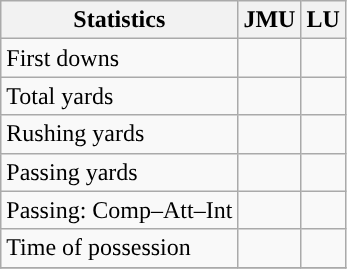<table class="wikitable" style="float: left;">
<tr>
<th>Statistics</th>
<th>JMU</th>
<th>LU</th>
</tr>
<tr>
<td>First downs</td>
<td></td>
<td></td>
</tr>
<tr>
<td>Total yards</td>
<td></td>
<td></td>
</tr>
<tr>
<td>Rushing yards</td>
<td></td>
<td></td>
</tr>
<tr>
<td>Passing yards</td>
<td></td>
<td></td>
</tr>
<tr>
<td>Passing: Comp–Att–Int</td>
<td></td>
<td></td>
</tr>
<tr>
<td>Time of possession</td>
<td></td>
<td></td>
</tr>
<tr>
</tr>
</table>
